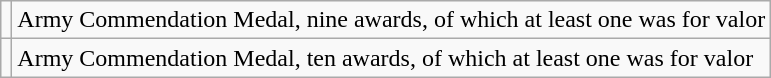<table class="wikitable">
<tr>
<td> </td>
<td>Army Commendation Medal, nine awards, of which at least one was for valor</td>
</tr>
<tr>
<td> </td>
<td>Army Commendation Medal, ten awards, of which at least one was for valor</td>
</tr>
</table>
